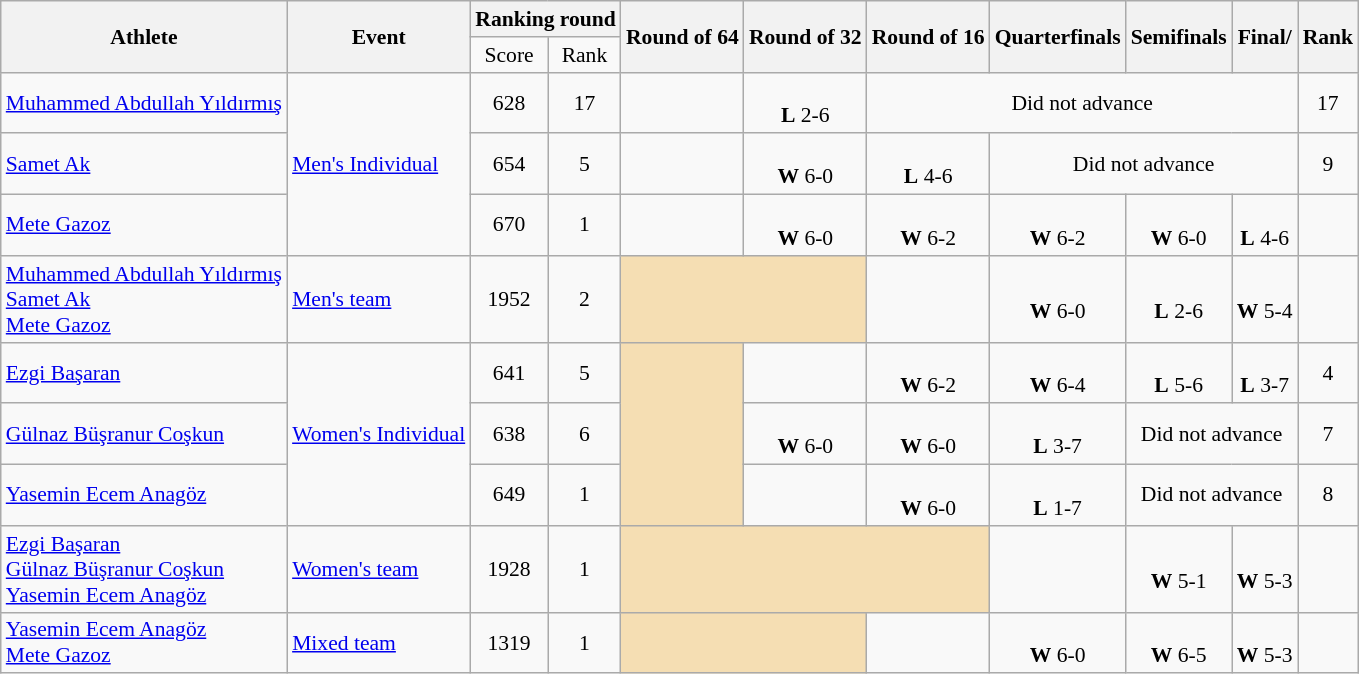<table class=wikitable  style="font-size:90%; text-align:center">
<tr>
<th rowspan=2>Athlete</th>
<th rowspan=2>Event</th>
<th colspan=2>Ranking round</th>
<th rowspan=2>Round of 64</th>
<th rowspan=2>Round of 32</th>
<th rowspan=2>Round of 16</th>
<th rowspan=2>Quarterfinals</th>
<th rowspan=2>Semifinals</th>
<th rowspan=2>Final/</th>
<th rowspan=2>Rank</th>
</tr>
<tr>
<td>Score</td>
<td>Rank</td>
</tr>
<tr>
<td align=left><a href='#'>Muhammed Abdullah Yıldırmış</a></td>
<td align=left rowspan=3><a href='#'>Men's Individual</a></td>
<td>628</td>
<td>17</td>
<td></td>
<td><br><strong>L</strong> 2-6</td>
<td colspan=4>Did not advance</td>
<td>17</td>
</tr>
<tr>
<td align=left><a href='#'>Samet Ak</a></td>
<td>654</td>
<td>5</td>
<td></td>
<td><br><strong>W</strong> 6-0</td>
<td><br><strong>L</strong> 4-6</td>
<td colspan=3>Did not advance</td>
<td>9</td>
</tr>
<tr>
<td align=left><a href='#'>Mete Gazoz</a></td>
<td>670</td>
<td>1</td>
<td></td>
<td><br><strong>W</strong> 6-0</td>
<td><br><strong>W</strong> 6-2</td>
<td><br><strong>W</strong> 6-2</td>
<td><br><strong>W</strong> 6-0</td>
<td><br><strong>L</strong> 4-6</td>
<td></td>
</tr>
<tr>
<td align=left><a href='#'>Muhammed Abdullah Yıldırmış</a><br><a href='#'>Samet Ak</a><br><a href='#'>Mete Gazoz</a></td>
<td align=left><a href='#'>Men's team</a></td>
<td>1952</td>
<td>2</td>
<td bgcolor=wheat colspan=2></td>
<td></td>
<td><br><strong>W</strong> 6-0</td>
<td><br><strong>L</strong> 2-6</td>
<td><br><strong>W</strong> 5-4</td>
<td></td>
</tr>
<tr>
<td align=left><a href='#'>Ezgi Başaran</a></td>
<td align=left rowspan=3><a href='#'>Women's Individual</a></td>
<td>641</td>
<td>5</td>
<td bgcolor=wheat rowspan=3></td>
<td></td>
<td><br><strong>W</strong> 6-2</td>
<td><br><strong>W</strong> 6-4</td>
<td><br><strong>L</strong> 5-6</td>
<td><br><strong>L</strong> 3-7</td>
<td>4</td>
</tr>
<tr>
<td align=left><a href='#'>Gülnaz Büşranur Coşkun</a></td>
<td>638</td>
<td>6</td>
<td><br><strong>W</strong> 6-0</td>
<td><br><strong>W</strong> 6-0</td>
<td><br><strong>L</strong> 3-7</td>
<td colspan=2>Did not advance</td>
<td>7</td>
</tr>
<tr>
<td align=left><a href='#'>Yasemin Ecem Anagöz</a></td>
<td>649</td>
<td>1</td>
<td></td>
<td><br><strong>W</strong> 6-0</td>
<td><br><strong>L</strong> 1-7</td>
<td colspan=2>Did not advance</td>
<td>8</td>
</tr>
<tr>
<td align=left><a href='#'>Ezgi Başaran</a><br><a href='#'>Gülnaz Büşranur Coşkun</a><br><a href='#'>Yasemin Ecem Anagöz</a></td>
<td align=left><a href='#'>Women's team</a></td>
<td>1928</td>
<td>1</td>
<td bgcolor=wheat colspan=3></td>
<td></td>
<td><br><strong>W</strong> 5-1</td>
<td><br><strong>W</strong> 5-3</td>
<td></td>
</tr>
<tr>
<td align=left><a href='#'>Yasemin Ecem Anagöz</a><br><a href='#'>Mete Gazoz</a></td>
<td align=left><a href='#'>Mixed team</a></td>
<td>1319</td>
<td>1</td>
<td bgcolor=wheat colspan=2></td>
<td></td>
<td><br><strong>W</strong> 6-0</td>
<td><br><strong>W</strong> 6-5</td>
<td><br><strong>W</strong> 5-3</td>
<td></td>
</tr>
</table>
